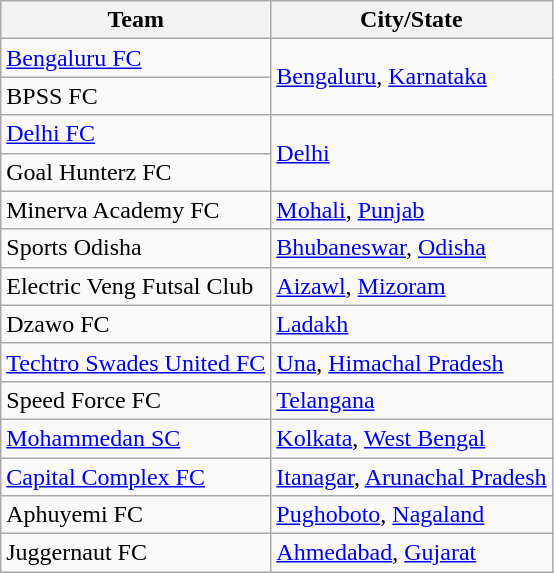<table class="wikitable sortable">
<tr>
<th>Team</th>
<th>City/State</th>
</tr>
<tr>
<td><a href='#'>Bengaluru FC</a></td>
<td rowspan="2"><a href='#'>Bengaluru</a>, <a href='#'>Karnataka</a></td>
</tr>
<tr>
<td>BPSS FC</td>
</tr>
<tr>
<td><a href='#'>Delhi FC</a></td>
<td rowspan="2"><a href='#'>Delhi</a></td>
</tr>
<tr>
<td>Goal Hunterz FC</td>
</tr>
<tr>
<td>Minerva Academy FC</td>
<td><a href='#'>Mohali</a>, <a href='#'>Punjab</a></td>
</tr>
<tr>
<td>Sports Odisha</td>
<td><a href='#'>Bhubaneswar</a>, <a href='#'>Odisha</a></td>
</tr>
<tr>
<td>Electric Veng Futsal Club</td>
<td><a href='#'>Aizawl</a>, <a href='#'>Mizoram</a></td>
</tr>
<tr>
<td>Dzawo FC</td>
<td><a href='#'>Ladakh</a></td>
</tr>
<tr>
<td><a href='#'>Techtro Swades United FC</a></td>
<td><a href='#'>Una</a>, <a href='#'>Himachal Pradesh</a></td>
</tr>
<tr>
<td>Speed Force FC</td>
<td><a href='#'>Telangana</a></td>
</tr>
<tr>
<td><a href='#'>Mohammedan SC</a></td>
<td><a href='#'>Kolkata</a>, <a href='#'>West Bengal</a></td>
</tr>
<tr>
<td><a href='#'>Capital Complex FC</a></td>
<td><a href='#'>Itanagar</a>, <a href='#'>Arunachal Pradesh</a></td>
</tr>
<tr>
<td>Aphuyemi FC</td>
<td><a href='#'>Pughoboto</a>, <a href='#'>Nagaland</a></td>
</tr>
<tr>
<td>Juggernaut FC</td>
<td><a href='#'>Ahmedabad</a>, <a href='#'>Gujarat</a></td>
</tr>
</table>
